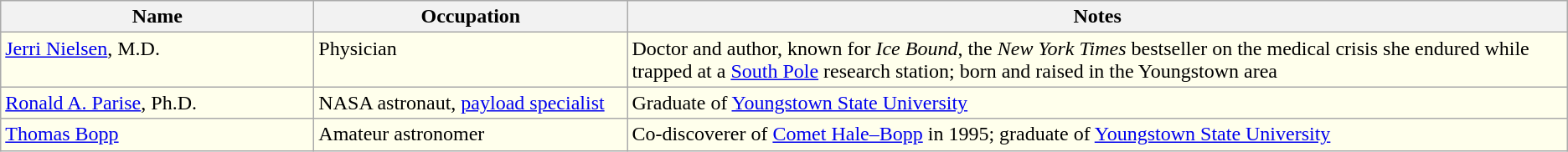<table class="wikitable sortable">
<tr align=left>
<th style="width:20%;">Name</th>
<th style="width:20%;">Occupation</th>
<th style="width:60%;">Notes</th>
</tr>
<tr style="vertical-align:top; background:#ffffec;">
<td><a href='#'>Jerri Nielsen</a>, M.D.</td>
<td>Physician</td>
<td>Doctor and author, known for <em>Ice Bound</em>, the <em>New York Times</em> bestseller on the medical crisis she endured while trapped at a <a href='#'>South Pole</a> research station; born and raised in the Youngstown area</td>
</tr>
<tr style="vertical-align:top; background:#ffffec;">
<td><a href='#'>Ronald A. Parise</a>, Ph.D.</td>
<td>NASA astronaut, <a href='#'>payload specialist</a></td>
<td>Graduate of <a href='#'>Youngstown State University</a></td>
</tr>
<tr style="vertical-align:top; background:#ffffec;">
<td><a href='#'>Thomas Bopp</a></td>
<td>Amateur astronomer</td>
<td>Co-discoverer of <a href='#'>Comet Hale–Bopp</a> in 1995; graduate of <a href='#'>Youngstown State University</a></td>
</tr>
</table>
